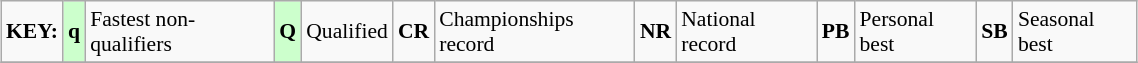<table class="wikitable" style="margin:0.5em auto; font-size:90%;position:relative;" width=60%>
<tr>
<td><strong>KEY:</strong></td>
<td bgcolor=ccffcc align=center><strong>q</strong></td>
<td>Fastest non-qualifiers</td>
<td bgcolor=ccffcc align=center><strong>Q</strong></td>
<td>Qualified</td>
<td align=center><strong>CR</strong></td>
<td>Championships record</td>
<td align=center><strong>NR</strong></td>
<td>National record</td>
<td align=center><strong>PB</strong></td>
<td>Personal best</td>
<td align=center><strong>SB</strong></td>
<td>Seasonal best</td>
</tr>
<tr>
</tr>
</table>
